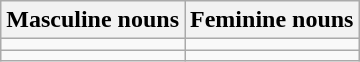<table class='wikitable'>
<tr>
<th>Masculine nouns</th>
<th>Feminine nouns</th>
</tr>
<tr>
<td></td>
<td></td>
</tr>
<tr>
<td></td>
<td></td>
</tr>
</table>
